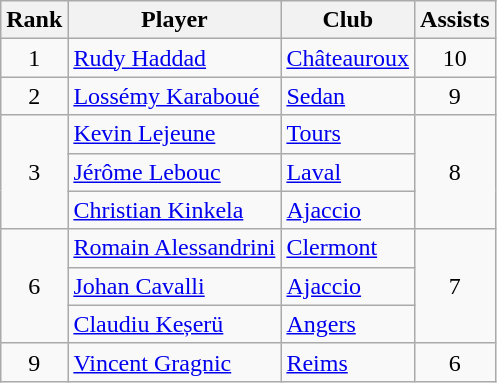<table class="wikitable" style="text-align:center">
<tr>
<th>Rank</th>
<th>Player</th>
<th>Club</th>
<th>Assists</th>
</tr>
<tr>
<td>1</td>
<td align="left"> <a href='#'>Rudy Haddad</a></td>
<td align="left"><a href='#'>Châteauroux</a></td>
<td>10</td>
</tr>
<tr>
<td>2</td>
<td align="left"> <a href='#'>Lossémy Karaboué</a></td>
<td align="left"><a href='#'>Sedan</a></td>
<td>9</td>
</tr>
<tr>
<td rowspan="3">3</td>
<td align="left"> <a href='#'>Kevin Lejeune</a></td>
<td align="left"><a href='#'>Tours</a></td>
<td rowspan="3">8</td>
</tr>
<tr>
<td align="left"> <a href='#'>Jérôme Lebouc</a></td>
<td align="left"><a href='#'>Laval</a></td>
</tr>
<tr>
<td align="left"> <a href='#'>Christian Kinkela</a></td>
<td align="left"><a href='#'>Ajaccio</a></td>
</tr>
<tr>
<td rowspan="3">6</td>
<td align="left"> <a href='#'>Romain Alessandrini</a></td>
<td align="left"><a href='#'>Clermont</a></td>
<td rowspan="3">7</td>
</tr>
<tr>
<td align="left"> <a href='#'>Johan Cavalli</a></td>
<td align="left"><a href='#'>Ajaccio</a></td>
</tr>
<tr>
<td align="left"> <a href='#'>Claudiu Keșerü</a></td>
<td align="left"><a href='#'>Angers</a></td>
</tr>
<tr>
<td>9</td>
<td align="left"> <a href='#'>Vincent Gragnic</a></td>
<td align="left"><a href='#'>Reims</a></td>
<td>6</td>
</tr>
</table>
